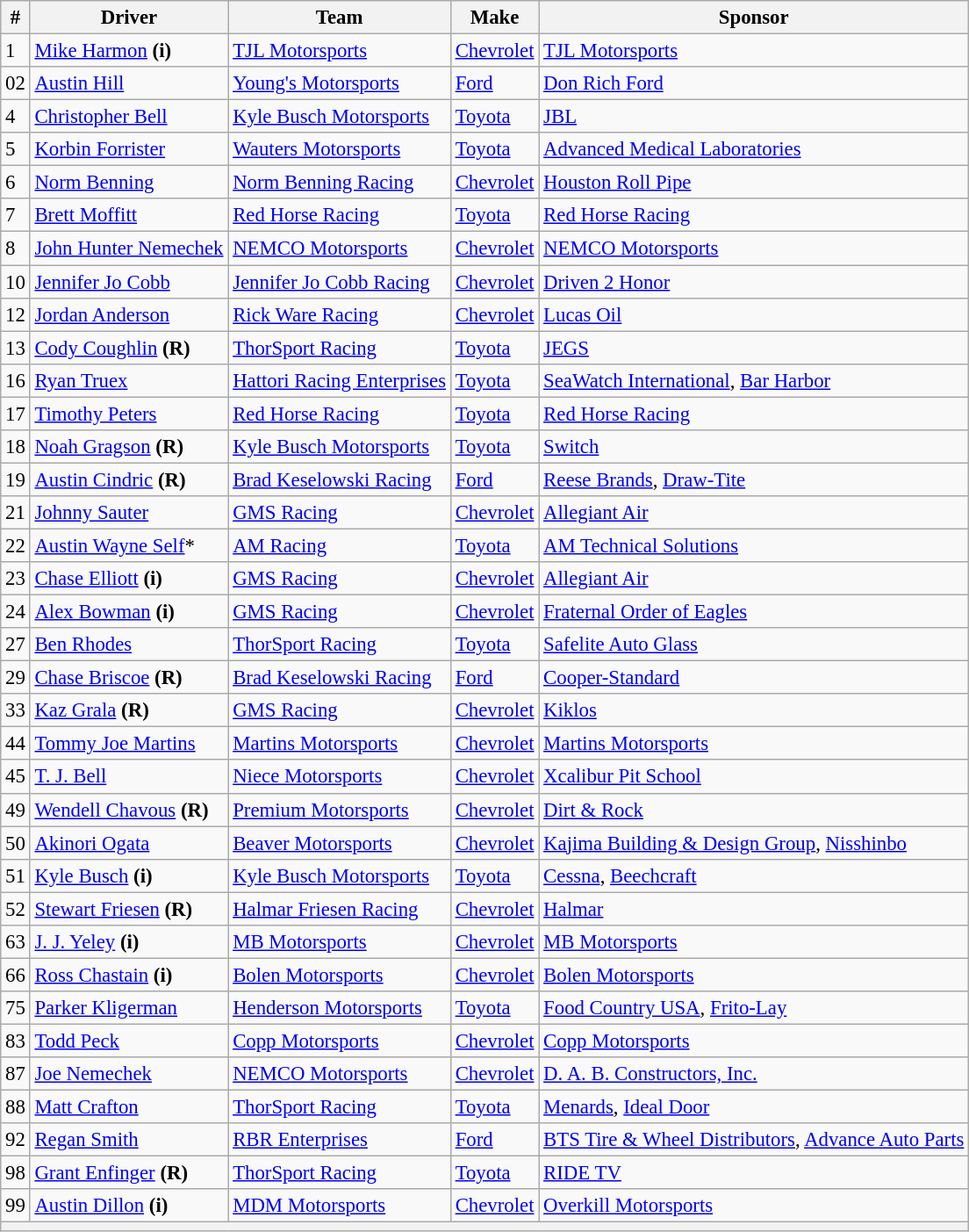<table class="wikitable" style="font-size:95%">
<tr>
<th>#</th>
<th>Driver</th>
<th>Team</th>
<th>Make</th>
<th>Sponsor</th>
</tr>
<tr>
<td>1</td>
<td><a href='#'>Mike Harmon</a> <strong>(i)</strong></td>
<td><a href='#'>TJL Motorsports</a></td>
<td><a href='#'>Chevrolet</a></td>
<td><a href='#'>TJL Motorsports</a></td>
</tr>
<tr>
<td>02</td>
<td><a href='#'>Austin Hill</a></td>
<td><a href='#'>Young's Motorsports</a></td>
<td><a href='#'>Ford</a></td>
<td><a href='#'>Don Rich Ford</a></td>
</tr>
<tr>
<td>4</td>
<td><a href='#'>Christopher Bell</a></td>
<td><a href='#'>Kyle Busch Motorsports</a></td>
<td><a href='#'>Toyota</a></td>
<td><a href='#'>JBL</a></td>
</tr>
<tr>
<td>5</td>
<td><a href='#'>Korbin Forrister</a></td>
<td><a href='#'>Wauters Motorsports</a></td>
<td><a href='#'>Toyota</a></td>
<td><a href='#'>Advanced Medical Laboratories</a></td>
</tr>
<tr>
<td>6</td>
<td><a href='#'>Norm Benning</a></td>
<td><a href='#'>Norm Benning Racing</a></td>
<td><a href='#'>Chevrolet</a></td>
<td><a href='#'>Houston Roll Pipe</a></td>
</tr>
<tr>
<td>7</td>
<td><a href='#'>Brett Moffitt</a></td>
<td><a href='#'>Red Horse Racing</a></td>
<td><a href='#'>Toyota</a></td>
<td><a href='#'>Red Horse Racing</a></td>
</tr>
<tr>
<td>8</td>
<td><a href='#'>John Hunter Nemechek</a></td>
<td><a href='#'>NEMCO Motorsports</a></td>
<td><a href='#'>Chevrolet</a></td>
<td><a href='#'>NEMCO Motorsports</a></td>
</tr>
<tr>
<td>10</td>
<td><a href='#'>Jennifer Jo Cobb</a></td>
<td><a href='#'>Jennifer Jo Cobb Racing</a></td>
<td><a href='#'>Chevrolet</a></td>
<td><a href='#'>Driven 2 Honor</a></td>
</tr>
<tr>
<td>12</td>
<td><a href='#'>Jordan Anderson</a></td>
<td><a href='#'>Rick Ware Racing</a></td>
<td><a href='#'>Chevrolet</a></td>
<td><a href='#'>Lucas Oil</a></td>
</tr>
<tr>
<td>13</td>
<td><a href='#'>Cody Coughlin</a> <strong>(R)</strong></td>
<td><a href='#'>ThorSport Racing</a></td>
<td><a href='#'>Toyota</a></td>
<td><a href='#'>JEGS</a></td>
</tr>
<tr>
<td>16</td>
<td><a href='#'>Ryan Truex</a></td>
<td><a href='#'>Hattori Racing Enterprises</a></td>
<td><a href='#'>Toyota</a></td>
<td><a href='#'>SeaWatch International</a>, <a href='#'>Bar Harbor</a></td>
</tr>
<tr>
<td>17</td>
<td><a href='#'>Timothy Peters</a></td>
<td><a href='#'>Red Horse Racing</a></td>
<td><a href='#'>Toyota</a></td>
<td><a href='#'>Red Horse Racing</a></td>
</tr>
<tr>
<td>18</td>
<td><a href='#'>Noah Gragson</a> <strong>(R)</strong></td>
<td><a href='#'>Kyle Busch Motorsports</a></td>
<td><a href='#'>Toyota</a></td>
<td><a href='#'>Switch</a></td>
</tr>
<tr>
<td>19</td>
<td><a href='#'>Austin Cindric</a> <strong>(R)</strong></td>
<td><a href='#'>Brad Keselowski Racing</a></td>
<td><a href='#'>Ford</a></td>
<td><a href='#'>Reese Brands</a>, <a href='#'>Draw-Tite</a></td>
</tr>
<tr>
<td>21</td>
<td><a href='#'>Johnny Sauter</a></td>
<td><a href='#'>GMS Racing</a></td>
<td><a href='#'>Chevrolet</a></td>
<td><a href='#'>Allegiant Air</a></td>
</tr>
<tr>
<td>22</td>
<td><a href='#'>Austin Wayne Self</a>*</td>
<td><a href='#'>AM Racing</a></td>
<td><a href='#'>Toyota</a></td>
<td><a href='#'>AM Technical Solutions</a></td>
</tr>
<tr>
<td>23</td>
<td><a href='#'>Chase Elliott</a> <strong>(i)</strong></td>
<td><a href='#'>GMS Racing</a></td>
<td><a href='#'>Chevrolet</a></td>
<td><a href='#'>Allegiant Air</a></td>
</tr>
<tr>
<td>24</td>
<td><a href='#'>Alex Bowman</a> <strong>(i)</strong></td>
<td><a href='#'>GMS Racing</a></td>
<td><a href='#'>Chevrolet</a></td>
<td><a href='#'>Fraternal Order of Eagles</a></td>
</tr>
<tr>
<td>27</td>
<td><a href='#'>Ben Rhodes</a></td>
<td><a href='#'>ThorSport Racing</a></td>
<td><a href='#'>Toyota</a></td>
<td><a href='#'>Safelite Auto Glass</a></td>
</tr>
<tr>
<td>29</td>
<td><a href='#'>Chase Briscoe</a> <strong>(R)</strong></td>
<td><a href='#'>Brad Keselowski Racing</a></td>
<td><a href='#'>Ford</a></td>
<td><a href='#'>Cooper-Standard</a></td>
</tr>
<tr>
<td>33</td>
<td><a href='#'>Kaz Grala</a> <strong>(R)</strong></td>
<td><a href='#'>GMS Racing</a></td>
<td><a href='#'>Chevrolet</a></td>
<td><a href='#'>Kiklos</a></td>
</tr>
<tr>
<td>44</td>
<td><a href='#'>Tommy Joe Martins</a></td>
<td><a href='#'>Martins Motorsports</a></td>
<td><a href='#'>Chevrolet</a></td>
<td><a href='#'>Martins Motorsports</a></td>
</tr>
<tr>
<td>45</td>
<td><a href='#'>T. J. Bell</a></td>
<td><a href='#'>Niece Motorsports</a></td>
<td><a href='#'>Chevrolet</a></td>
<td><a href='#'>Xcalibur Pit School</a></td>
</tr>
<tr>
<td>49</td>
<td><a href='#'>Wendell Chavous</a> <strong>(R)</strong></td>
<td><a href='#'>Premium Motorsports</a></td>
<td><a href='#'>Chevrolet</a></td>
<td><a href='#'>Dirt & Rock</a></td>
</tr>
<tr>
<td>50</td>
<td><a href='#'>Akinori Ogata</a></td>
<td><a href='#'>Beaver Motorsports</a></td>
<td><a href='#'>Chevrolet</a></td>
<td><a href='#'>Kajima Building & Design Group</a>, <a href='#'>Nisshinbo</a></td>
</tr>
<tr>
<td>51</td>
<td><a href='#'>Kyle Busch</a> <strong>(i)</strong></td>
<td><a href='#'>Kyle Busch Motorsports</a></td>
<td><a href='#'>Toyota</a></td>
<td><a href='#'>Cessna</a>, <a href='#'>Beechcraft</a></td>
</tr>
<tr>
<td>52</td>
<td><a href='#'>Stewart Friesen</a> <strong>(R)</strong></td>
<td><a href='#'>Halmar Friesen Racing</a></td>
<td><a href='#'>Chevrolet</a></td>
<td><a href='#'>Halmar</a></td>
</tr>
<tr>
<td>63</td>
<td><a href='#'>J. J. Yeley</a> <strong>(i)</strong></td>
<td><a href='#'>MB Motorsports</a></td>
<td><a href='#'>Chevrolet</a></td>
<td><a href='#'>MB Motorsports</a></td>
</tr>
<tr>
<td>66</td>
<td><a href='#'>Ross Chastain</a> <strong>(i)</strong></td>
<td><a href='#'>Bolen Motorsports</a></td>
<td><a href='#'>Chevrolet</a></td>
<td><a href='#'>Bolen Motorsports</a></td>
</tr>
<tr>
<td>75</td>
<td><a href='#'>Parker Kligerman</a></td>
<td><a href='#'>Henderson Motorsports</a></td>
<td><a href='#'>Toyota</a></td>
<td><a href='#'>Food Country USA</a>, <a href='#'>Frito-Lay</a></td>
</tr>
<tr>
<td>83</td>
<td><a href='#'>Todd Peck</a></td>
<td><a href='#'>Copp Motorsports</a></td>
<td><a href='#'>Chevrolet</a></td>
<td><a href='#'>Copp Motorsports</a></td>
</tr>
<tr>
<td>87</td>
<td><a href='#'>Joe Nemechek</a></td>
<td><a href='#'>NEMCO Motorsports</a></td>
<td><a href='#'>Chevrolet</a></td>
<td><a href='#'>D. A. B. Constructors, Inc.</a></td>
</tr>
<tr>
<td>88</td>
<td><a href='#'>Matt Crafton</a></td>
<td><a href='#'>ThorSport Racing</a></td>
<td><a href='#'>Toyota</a></td>
<td><a href='#'>Menards</a>, <a href='#'>Ideal Door</a></td>
</tr>
<tr>
<td>92</td>
<td><a href='#'>Regan Smith</a></td>
<td><a href='#'>RBR Enterprises</a></td>
<td><a href='#'>Ford</a></td>
<td><a href='#'>BTS Tire & Wheel Distributors</a>, <a href='#'>Advance Auto Parts</a></td>
</tr>
<tr>
<td>98</td>
<td><a href='#'>Grant Enfinger</a> <strong>(R)</strong></td>
<td><a href='#'>ThorSport Racing</a></td>
<td><a href='#'>Toyota</a></td>
<td><a href='#'>RIDE TV</a></td>
</tr>
<tr>
<td>99</td>
<td><a href='#'>Austin Dillon</a> <strong>(i)</strong></td>
<td><a href='#'>MDM Motorsports</a></td>
<td><a href='#'>Chevrolet</a></td>
<td><a href='#'>Overkill Motorsports</a></td>
</tr>
<tr>
<th colspan="5"></th>
</tr>
</table>
